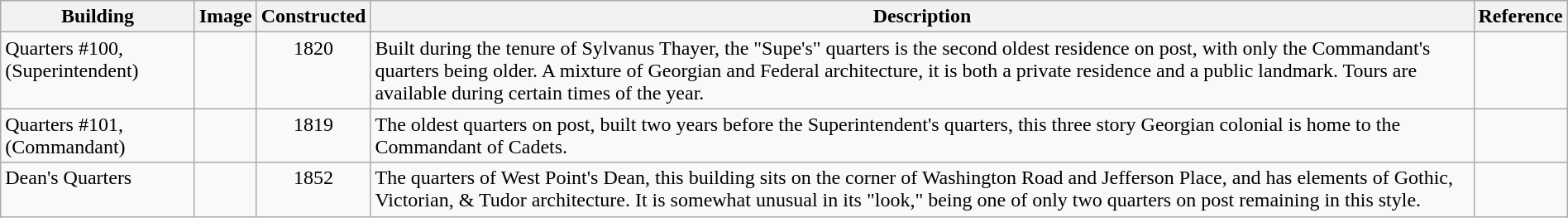<table class="wikitable sortable" style="width:100%">
<tr>
<th width="*">Building</th>
<th width="*" class="unsortable">Image</th>
<th width="*">Constructed</th>
<th width="*" class="unsortable">Description</th>
<th wdith="*" class="unsortable">Reference</th>
</tr>
<tr valign="top">
<td>Quarters #100, (Superintendent)</td>
<td align="center"></td>
<td align="center">1820</td>
<td>Built during the tenure of Sylvanus Thayer, the "Supe's" quarters is the second oldest residence on post, with only the Commandant's quarters being older. A mixture of Georgian and Federal architecture, it is both a private residence and a public landmark. Tours are available during certain times of the year.</td>
<td align="center"></td>
</tr>
<tr valign="top">
<td>Quarters #101, (Commandant)</td>
<td align="center"></td>
<td align="center">1819</td>
<td>The oldest quarters on post, built two years before the Superintendent's quarters, this three story Georgian colonial is home to the Commandant of Cadets.</td>
<td align="center"></td>
</tr>
<tr valign="top">
<td>Dean's Quarters</td>
<td align="center"></td>
<td align="center">1852</td>
<td>The quarters of West Point's Dean, this building sits on the corner of Washington Road and Jefferson Place, and has elements of Gothic, Victorian, & Tudor architecture. It is somewhat unusual in its "look," being one of only two quarters on post remaining in this style.</td>
<td align="center"></td>
</tr>
</table>
